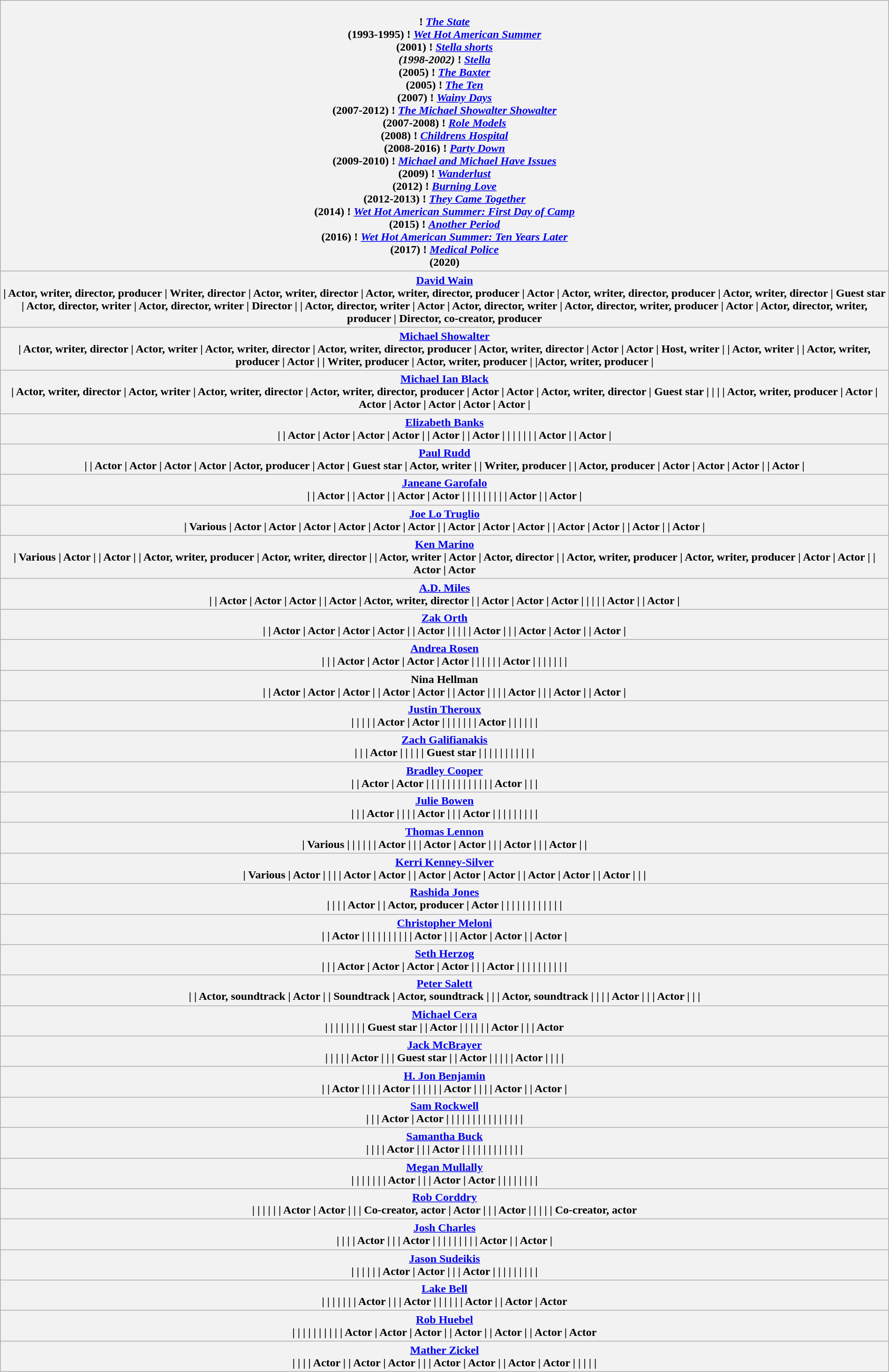<table class="wikitable sortable" style="text-align:center; width:100%">
<tr style="vertical-align:bottom;">
<th><br> !  <em><a href='#'>The State</a></em><br>(1993-1995)
 ! <em><a href='#'>Wet Hot American Summer</a></em> <br> (2001)
 !  <em><a href='#'>Stella shorts</a> <br> (1998-2002)</em>
 !  <em><a href='#'>Stella</a></em> <br> (2005)
 !  <em><a href='#'>The Baxter</a></em> <br> (2005)
 !  <em><a href='#'>The Ten</a></em> <br> (2007)
 !  <em><a href='#'>Wainy Days</a></em> <br> (2007-2012)
 !  <em><a href='#'>The Michael Showalter Showalter</a></em> <br> (2007-2008)
 !  <em><a href='#'>Role Models</a></em> <br> (2008)
 !  <em><a href='#'>Childrens Hospital</a></em> <br> (2008-2016)
 !  <em><a href='#'>Party Down</a></em> <br> (2009-2010)
 !  <em><a href='#'>Michael and Michael Have Issues</a></em> <br> (2009)
 !  <em><a href='#'>Wanderlust</a></em> <br> (2012)
 !  <em><a href='#'>Burning Love</a></em> <br> (2012-2013)
 !  <em><a href='#'>They Came Together</a> </em> <br> (2014)
 !  <em><a href='#'>Wet Hot American Summer: First Day of Camp</a></em> <br> (2015)
 !  <em><a href='#'>Another Period</a></em> <br> (2016)
!   <em><a href='#'>Wet Hot American Summer: Ten Years Later</a></em> <br> (2017)
!   <em><a href='#'>Medical Police</a></em> <br>(2020)</th>
</tr>
<tr>
<th><a href='#'>David Wain</a><br> |  Actor, writer, director, producer
 | Writer, director 
 | Actor, writer, director 
 | Actor, writer, director, producer
 | Actor
 | Actor, writer, director, producer
 | Actor, writer, director
 |  Guest star
 | Actor, director, writer
 | Actor, director, writer
 |  Director
 | 
 | Actor, director, writer
 | Actor
 | Actor, director, writer
 | Actor, director, writer, producer
 | Actor
 | Actor, director, writer, producer
 | Director, co-creator, producer</th>
</tr>
<tr>
<th><a href='#'>Michael Showalter</a><br> |  Actor, writer, director
 |  Actor, writer
 | Actor, writer, director 
 | Actor, writer, director, producer
 | Actor, writer, director
 | Actor
 | Actor
 | Host, writer
 |
 | Actor, writer
 | 
 | Actor, writer, producer
 | Actor
 | 
 | Writer, producer
 | Actor, writer, producer
 | 
 |Actor, writer, producer
 |</th>
</tr>
<tr>
<th><a href='#'>Michael Ian Black</a><br> |  Actor, writer, director
 |  Actor, writer
 | Actor, writer, director 
 | Actor, writer, director, producer
 | Actor
 | Actor
 | Actor, writer, director
 | Guest star
 |
 | 
 | 
 | Actor, writer, producer
 | Actor
 | Actor
 | Actor
 | Actor
 | Actor
 | Actor
 |</th>
</tr>
<tr>
<th><a href='#'>Elizabeth Banks</a><br> | 
 | Actor
 | Actor
 | Actor
 | Actor
 | 
 | Actor
 | 
 | Actor
 | 
 | 
 | 
 | 
 | 
 | 
 | Actor
 | 
 | Actor
 |</th>
</tr>
<tr>
<th><a href='#'>Paul Rudd</a><br> |
 | Actor
 | Actor
 | Actor
 | Actor
 | Actor, producer
 | Actor
 | Guest star
 | Actor, writer
 | 
 | Writer, producer
 | 
 | Actor, producer
 | Actor
 | Actor
 | Actor
 | 
 | Actor
 |</th>
</tr>
<tr>
<th><a href='#'>Janeane Garofalo</a><br> | 
 | Actor
 | 
 | Actor
 |
 | Actor
 | Actor
 | 
 |
 | 
 | 
 | 
 | 
 | 
 | 
 | Actor
 | 
 | Actor
 |</th>
</tr>
<tr>
<th><a href='#'>Joe Lo Truglio</a><br> | Various
 | Actor
 | Actor
 | Actor
 | Actor
 | Actor
 | Actor
 | 
 | Actor
 | Actor
 | Actor
 | 
 | Actor
 | Actor
 | 
 | Actor
 | 
 | Actor
 |</th>
</tr>
<tr>
<th><a href='#'>Ken Marino</a><br> | Various
 | Actor
 |
 | Actor
 |
 | Actor, writer, producer
 | Actor, writer, director
 | 
 | Actor, writer
 | Actor
 | Actor, director
 | 
 | Actor, writer, producer
 | Actor, writer, producer
 | Actor
 | Actor
 | 
 | Actor
 | Actor</th>
</tr>
<tr>
<th><a href='#'>A.D. Miles</a><br> |
 | Actor
 | Actor
 | Actor
 | 
 | Actor
 | Actor, writer, director
 | 
 | Actor
 | Actor
 | Actor
 | 
 |
 | 
 | 
 | Actor
 | 
 | Actor
 |</th>
</tr>
<tr>
<th><a href='#'>Zak Orth</a><br> |
 | Actor
 | Actor
 | Actor
 | Actor
 |
 | Actor
 | 
 |
 | 
 |
 | Actor
 |
 | 
 | Actor
 | Actor
 | 
 | Actor
 |</th>
</tr>
<tr>
<th><a href='#'>Andrea Rosen</a><br> |
 |
 | Actor
 | Actor
 | Actor
 | Actor
 | 
 |
 |
 | 
 |
 | Actor
 |
 | 
 | 
 |
 | 
 |
 |</th>
</tr>
<tr>
<th>Nina Hellman<br> |
 | Actor
 | Actor
 | Actor
 | 
 | Actor
 | Actor
 | 
 | Actor
 | 
 |
 | 
 | Actor
 | 
 | 
 | Actor
 | 
 | Actor
 |</th>
</tr>
<tr>
<th><a href='#'>Justin Theroux</a><br> |
 |
 |
 |
 | Actor
 | Actor
 | 
 | 
 |
 | 
 |
 | 
 | Actor
 | 
 | 
 |
 | 
 |
 |</th>
</tr>
<tr>
<th><a href='#'>Zach Galifianakis</a><br> |
 |
 | Actor
 |
 | 
 |
 | 
 | Guest star
 |
 | 
 |
 | 
 |
 | 
 | 
 |
 | 
 |
 |</th>
</tr>
<tr>
<th><a href='#'>Bradley Cooper</a><br> |
 | Actor
 | Actor
 |
 | 
 |
 | 
 | 
 |
 | 
 |
 | 
 |
 | 
 | 
 | Actor
 | 
 |
 |</th>
</tr>
<tr>
<th><a href='#'>Julie Bowen</a><br> |
 |
 | Actor
 |
 | 
 |
 | Actor
 | 
 |
 | Actor
 |
 | 
 |
 | 
 | 
 |
 | 
 |
 |</th>
</tr>
<tr>
<th><a href='#'>Thomas Lennon</a><br> | Various
 |
 |
 |
 | 
 |
 | Actor
 | 
 |
 | Actor
 | Actor
 | 
 |
 | Actor
 | 
 |
 | Actor
 |
 |</th>
</tr>
<tr>
<th><a href='#'>Kerri Kenney-Silver</a><br> | Various
 | Actor
 | 
 |
 | 
 | Actor
 | Actor
 | 
 | Actor
 | Actor
 | Actor
 | 
 | Actor
 | Actor
 | 
 | Actor
 | 
 |
 |</th>
</tr>
<tr>
<th><a href='#'>Rashida Jones</a><br> |
 |
 |
 | Actor
 | 
 | Actor, producer
 | Actor
 | 
 |
 | 
 |
 | 
 |
 | 
 | 
 |
 | 
 |
 |</th>
</tr>
<tr>
<th><a href='#'>Christopher Meloni</a><br> |
 | Actor
 |
 |
 | 
 |
 | 
 | 
 |
 | 
 |
 | Actor
 |
 | 
 | Actor
 | Actor
 | 
 | Actor
 |</th>
</tr>
<tr>
<th><a href='#'>Seth Herzog</a><br> |
 |
 | Actor
 | Actor
 | Actor
 | Actor
 |
 | 
 | Actor
 | 
 |
 | 
 |
 | 
 | 
 |
 | 
 |
 |</th>
</tr>
<tr>
<th><a href='#'>Peter Salett</a><br> | 
 | Actor, soundtrack
 | Actor
 |
 | Soundtrack
 | Actor, soundtrack
 | 
 | 
 | Actor, soundtrack
 | 
 |
 | 
 | Actor
 | 
 | 
 | Actor
 | 
 |
 |</th>
</tr>
<tr>
<th><a href='#'>Michael Cera</a><br> |
 |
 |
 |
 | 
 |
 | 
 | Guest star
 |
 | Actor
 |
 | 
 |
 | 
 | 
 | Actor
 | 
 |
 | Actor</th>
</tr>
<tr>
<th><a href='#'>Jack McBrayer</a><br> |
 |
 |
 |
 | Actor
 |
 | 
 | Guest star
 |
 | Actor
 |
 | 
 |
 | 
 | Actor
 |
 | 
 |
 |</th>
</tr>
<tr>
<th><a href='#'>H. Jon Benjamin</a><br> |
 | Actor
 |
 |
 |
 | Actor
 |
 | 
 |
 |
 |
 | Actor
 |
 | 
 |
 | Actor
 | 
 | Actor
 |</th>
</tr>
<tr>
<th><a href='#'>Sam Rockwell</a><br> |
 |
 | Actor
 | Actor
 |
 |
 |
 | 
 |
 |
 |
 | 
 |
 | 
 |
 |
 | 
 |
 |</th>
</tr>
<tr>
<th><a href='#'>Samantha Buck</a><br> |
 |
 |
 | Actor
 |
 |
 | Actor
 | 
 |
 |
 |
 | 
 |
 | 
 |
 |
 | 
 |
 |</th>
</tr>
<tr>
<th><a href='#'>Megan Mullally</a><br> |
 |
 |
 |
 |
 |
 | Actor
 | 
 |
 | Actor
 | Actor
 | 
 |
 | 
 |
 |
 | 
 |
 |</th>
</tr>
<tr>
<th><a href='#'>Rob Corddry</a><br> |
 |
 |
 |
 |
 | Actor
 | Actor
 | 
 |
 | Co-creator, actor
 | Actor
 | 
 |
 | Actor
 |
 |
 | 
 |
 | Co-creator, actor</th>
</tr>
<tr>
<th><a href='#'>Josh Charles</a><br> |
 |
 |
 | Actor
 |
 |
 | Actor
 | 
 |
 |
 |
 | 
 |
 |
 |
 | Actor
 | 
 | Actor
 |</th>
</tr>
<tr>
<th><a href='#'>Jason Sudeikis</a><br> |
 |
 |
 |
 |
 | Actor
 | Actor
 | 
 |
 | Actor
 |
 | 
 |
 |
 |
 |
 | 
 |
 |</th>
</tr>
<tr>
<th><a href='#'>Lake Bell</a><br> |
 |
 |
 |
 |
 |
 | Actor
 | 
 |
 | Actor
 |
 | 
 |
 |
 |
 | Actor
 | 
 | Actor
 | Actor</th>
</tr>
<tr>
<th><a href='#'>Rob Huebel</a><br> |
 |
 |
 |
 |
 |
 |
 | 
 |
 | Actor
 | Actor
 | Actor
 |
 | Actor
 |
 | Actor
 | 
 | Actor
 | Actor</th>
</tr>
<tr>
<th><a href='#'>Mather Zickel</a><br> |
 |
 |
 | Actor
 |
 | Actor
 | Actor
 | 
 |
 | Actor
 | Actor
 |
 | Actor
 | Actor
 |
 | 
 | 
 | 
 |</th>
</tr>
</table>
